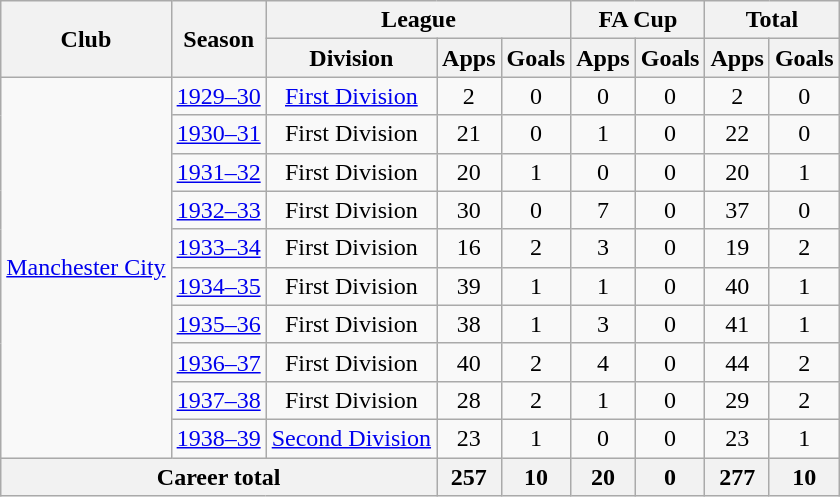<table class="wikitable" style="text-align: center;">
<tr>
<th rowspan="2">Club</th>
<th rowspan="2">Season</th>
<th colspan="3">League</th>
<th colspan="2">FA Cup</th>
<th colspan="2">Total</th>
</tr>
<tr>
<th>Division</th>
<th>Apps</th>
<th>Goals</th>
<th>Apps</th>
<th>Goals</th>
<th>Apps</th>
<th>Goals</th>
</tr>
<tr>
<td rowspan="10"><a href='#'>Manchester City</a></td>
<td><a href='#'>1929–30</a></td>
<td><a href='#'>First Division</a></td>
<td>2</td>
<td>0</td>
<td>0</td>
<td>0</td>
<td>2</td>
<td>0</td>
</tr>
<tr>
<td><a href='#'>1930–31</a></td>
<td>First Division</td>
<td>21</td>
<td>0</td>
<td>1</td>
<td>0</td>
<td>22</td>
<td>0</td>
</tr>
<tr>
<td><a href='#'>1931–32</a></td>
<td>First Division</td>
<td>20</td>
<td>1</td>
<td>0</td>
<td>0</td>
<td>20</td>
<td>1</td>
</tr>
<tr>
<td><a href='#'>1932–33</a></td>
<td>First Division</td>
<td>30</td>
<td>0</td>
<td>7</td>
<td>0</td>
<td>37</td>
<td>0</td>
</tr>
<tr>
<td><a href='#'>1933–34</a></td>
<td>First Division</td>
<td>16</td>
<td>2</td>
<td>3</td>
<td>0</td>
<td>19</td>
<td>2</td>
</tr>
<tr>
<td><a href='#'>1934–35</a></td>
<td>First Division</td>
<td>39</td>
<td>1</td>
<td>1</td>
<td>0</td>
<td>40</td>
<td>1</td>
</tr>
<tr>
<td><a href='#'>1935–36</a></td>
<td>First Division</td>
<td>38</td>
<td>1</td>
<td>3</td>
<td>0</td>
<td>41</td>
<td>1</td>
</tr>
<tr>
<td><a href='#'>1936–37</a></td>
<td>First Division</td>
<td>40</td>
<td>2</td>
<td>4</td>
<td>0</td>
<td>44</td>
<td>2</td>
</tr>
<tr>
<td><a href='#'>1937–38</a></td>
<td>First Division</td>
<td>28</td>
<td>2</td>
<td>1</td>
<td>0</td>
<td>29</td>
<td>2</td>
</tr>
<tr>
<td><a href='#'>1938–39</a></td>
<td><a href='#'>Second Division</a></td>
<td>23</td>
<td>1</td>
<td>0</td>
<td>0</td>
<td>23</td>
<td>1</td>
</tr>
<tr>
<th colspan="3">Career total</th>
<th>257</th>
<th>10</th>
<th>20</th>
<th>0</th>
<th>277</th>
<th>10</th>
</tr>
</table>
